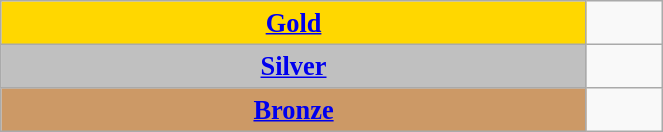<table class="wikitable" style=" text-align:center; font-size:110%;" width="35%">
<tr>
<td bgcolor="gold"><strong><a href='#'>Gold</a></strong></td>
<td></td>
</tr>
<tr>
<td bgcolor="silver"><strong><a href='#'>Silver</a></strong></td>
<td></td>
</tr>
<tr>
<td bgcolor="CC9966"><strong><a href='#'>Bronze</a></strong></td>
<td></td>
</tr>
</table>
